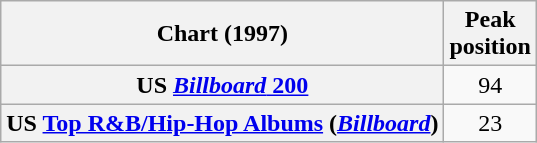<table class="wikitable sortable plainrowheaders" style="text-align:center">
<tr>
<th scope="col">Chart (1997)</th>
<th scope="col">Peak<br> position</th>
</tr>
<tr>
<th scope="row">US <a href='#'><em>Billboard</em> 200</a></th>
<td>94</td>
</tr>
<tr>
<th scope="row">US <a href='#'>Top R&B/Hip-Hop Albums</a> (<em><a href='#'>Billboard</a></em>)</th>
<td>23</td>
</tr>
</table>
